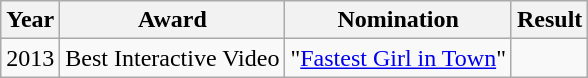<table class="wikitable">
<tr>
<th>Year</th>
<th>Award</th>
<th>Nomination</th>
<th>Result</th>
</tr>
<tr>
<td rowspan="1">2013</td>
<td>Best Interactive Video</td>
<td>"<a href='#'>Fastest Girl in Town</a>"</td>
<td></td>
</tr>
</table>
